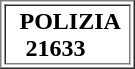<table border=1>
<tr>
<td>  <span><strong>POLIZIA</strong></span> <br>   <span><strong>21633</strong></span>  </td>
</tr>
</table>
